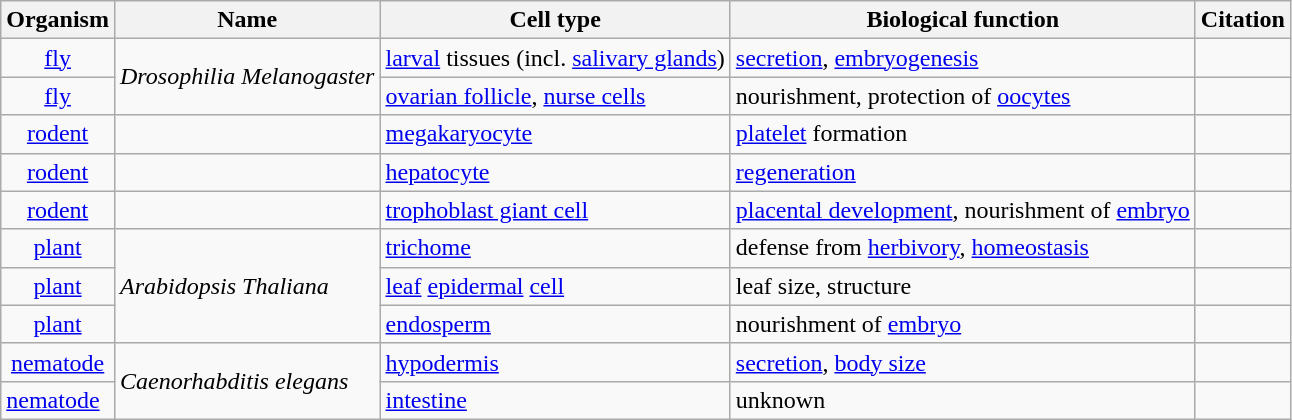<table class="wikitable">
<tr>
<th>Organism</th>
<th>Name</th>
<th>Cell type</th>
<th>Biological function</th>
<th>Citation</th>
</tr>
<tr>
<td style="text-align:center;"><a href='#'>fly</a></td>
<td rowspan="2"><em>Drosophilia Melanogaster</em></td>
<td><a href='#'>larval</a> tissues (incl. <a href='#'>salivary glands</a>)</td>
<td><a href='#'>secretion</a>, <a href='#'>embryogenesis</a></td>
<td></td>
</tr>
<tr>
<td style="text-align:center;"><a href='#'>fly</a></td>
<td><a href='#'>ovarian follicle</a>, <a href='#'>nurse cells</a></td>
<td>nourishment, protection of <a href='#'>oocytes</a></td>
<td></td>
</tr>
<tr>
<td style="text-align:center;"><a href='#'>rodent</a></td>
<td></td>
<td><a href='#'>megakaryocyte</a></td>
<td><a href='#'>platelet</a> formation</td>
<td></td>
</tr>
<tr>
<td style="text-align:center;"><a href='#'>rodent</a></td>
<td></td>
<td><a href='#'>hepatocyte</a></td>
<td><a href='#'>regeneration</a></td>
<td></td>
</tr>
<tr>
<td style="text-align:center;"><a href='#'>rodent</a></td>
<td></td>
<td><a href='#'>trophoblast giant cell</a></td>
<td><a href='#'>placental development</a>, nourishment of <a href='#'>embryo</a></td>
<td></td>
</tr>
<tr>
<td style="text-align:center;"><a href='#'>plant</a></td>
<td rowspan="3"><em>Arabidopsis Thaliana</em></td>
<td><a href='#'>trichome</a></td>
<td>defense from <a href='#'>herbivory</a>, <a href='#'>homeostasis</a></td>
<td></td>
</tr>
<tr>
<td style="text-align:center;"><a href='#'>plant</a></td>
<td><a href='#'>leaf</a> <a href='#'>epidermal</a> <a href='#'>cell</a></td>
<td>leaf size, structure</td>
<td></td>
</tr>
<tr>
<td style="text-align:center;"><a href='#'>plant</a></td>
<td><a href='#'>endosperm</a></td>
<td>nourishment of <a href='#'>embryo</a></td>
<td></td>
</tr>
<tr>
<td style="text-align:center;"><a href='#'>nematode</a></td>
<td rowspan="2"><em>Caenorhabditis elegans</em></td>
<td><a href='#'>hypodermis</a></td>
<td><a href='#'>secretion</a>, <a href='#'>body size</a></td>
<td></td>
</tr>
<tr>
<td><a href='#'>nematode</a></td>
<td><a href='#'>intestine</a></td>
<td>unknown</td>
<td></td>
</tr>
</table>
